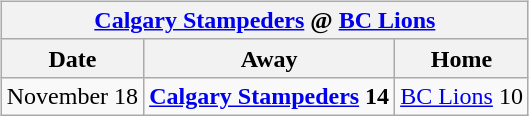<table cellspacing="10">
<tr>
<td valign="top"><br><table class="wikitable">
<tr>
<th colspan="4"><a href='#'>Calgary Stampeders</a> @ <a href='#'>BC Lions</a></th>
</tr>
<tr>
<th>Date</th>
<th>Away</th>
<th>Home</th>
</tr>
<tr>
<td>November 18</td>
<td><strong><a href='#'>Calgary Stampeders</a> 14</strong></td>
<td><a href='#'>BC Lions</a> 10</td>
</tr>
</table>
</td>
</tr>
</table>
